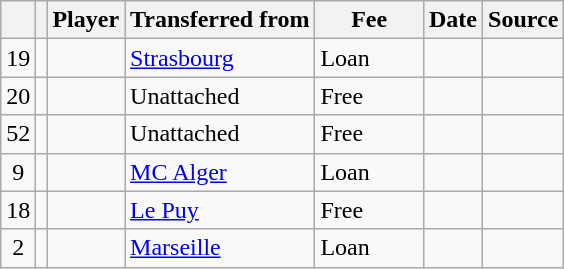<table class="wikitable plainrowheaders sortable">
<tr>
<th></th>
<th></th>
<th scope="col">Player</th>
<th>Transferred from</th>
<th style="width: 65px;">Fee</th>
<th scope="col">Date</th>
<th scope="col">Source</th>
</tr>
<tr>
<td align="center">19</td>
<td align="center"></td>
<td></td>
<td> <a href='#'>Strasbourg</a></td>
<td>Loan</td>
<td></td>
<td></td>
</tr>
<tr>
<td align="center">20</td>
<td align="center"></td>
<td></td>
<td>Unattached</td>
<td>Free</td>
<td></td>
<td></td>
</tr>
<tr>
<td align="center">52</td>
<td align="center"></td>
<td></td>
<td>Unattached</td>
<td>Free</td>
<td></td>
<td></td>
</tr>
<tr>
<td align="center">9</td>
<td align="center"></td>
<td></td>
<td> <a href='#'>MC Alger</a></td>
<td>Loan</td>
<td></td>
<td></td>
</tr>
<tr>
<td align="center">18</td>
<td align="center"></td>
<td></td>
<td> <a href='#'>Le Puy</a></td>
<td>Free</td>
<td></td>
<td></td>
</tr>
<tr>
<td align="center">2</td>
<td align="center"></td>
<td></td>
<td> <a href='#'>Marseille</a></td>
<td>Loan</td>
<td></td>
<td></td>
</tr>
</table>
